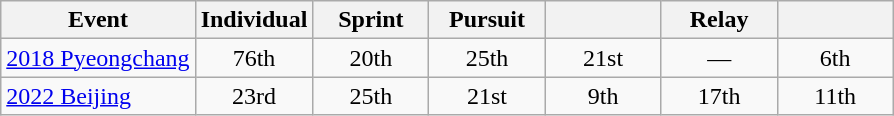<table class="wikitable" style="text-align: center;">
<tr ">
<th>Event</th>
<th style="width:70px;">Individual</th>
<th style="width:70px;">Sprint</th>
<th style="width:70px;">Pursuit</th>
<th style="width:70px;"></th>
<th style="width:70px;">Relay</th>
<th style="width:70px;"></th>
</tr>
<tr>
<td align=left> <a href='#'>2018 Pyeongchang</a></td>
<td>76th</td>
<td>20th</td>
<td>25th</td>
<td>21st</td>
<td>—</td>
<td>6th</td>
</tr>
<tr>
<td align=left> <a href='#'>2022 Beijing</a></td>
<td>23rd</td>
<td>25th</td>
<td>21st</td>
<td>9th</td>
<td>17th</td>
<td>11th</td>
</tr>
</table>
